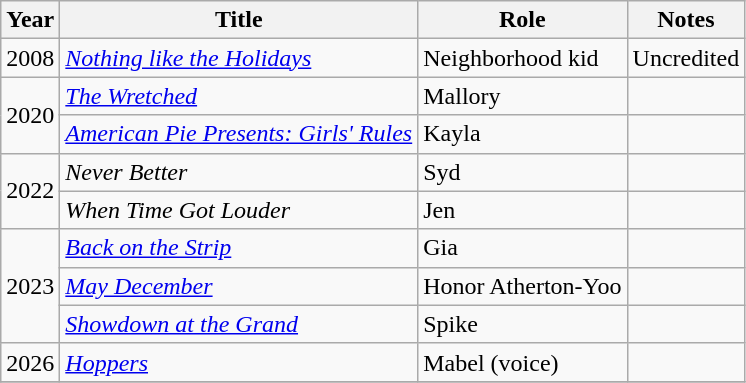<table class="wikitable sortable">
<tr>
<th>Year</th>
<th>Title</th>
<th>Role</th>
<th class="unsortable">Notes</th>
</tr>
<tr>
<td>2008</td>
<td><em><a href='#'>Nothing like the Holidays</a></em></td>
<td>Neighborhood kid</td>
<td>Uncredited</td>
</tr>
<tr>
<td rowspan=2>2020</td>
<td><em><a href='#'>The Wretched</a></em></td>
<td>Mallory</td>
<td></td>
</tr>
<tr>
<td><em><a href='#'>American Pie Presents: Girls' Rules</a></em></td>
<td>Kayla</td>
<td></td>
</tr>
<tr>
<td rowspan="2">2022</td>
<td><em>Never Better</em></td>
<td>Syd</td>
<td></td>
</tr>
<tr>
<td><em>When Time Got Louder</em></td>
<td>Jen</td>
<td></td>
</tr>
<tr>
<td rowspan=3>2023</td>
<td><em><a href='#'>Back on the Strip</a></em></td>
<td>Gia</td>
<td></td>
</tr>
<tr>
<td><em><a href='#'>May December</a></em></td>
<td>Honor Atherton-Yoo</td>
<td></td>
</tr>
<tr>
<td><em><a href='#'>Showdown at the Grand</a></em></td>
<td>Spike</td>
<td></td>
</tr>
<tr>
<td>2026</td>
<td><em><a href='#'>Hoppers</a></em></td>
<td>Mabel (voice)</td>
<td></td>
</tr>
<tr>
</tr>
</table>
